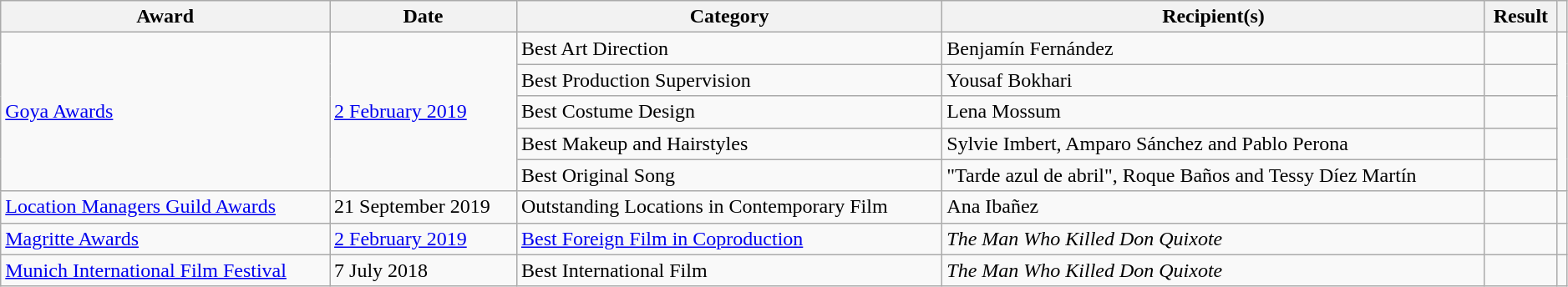<table class="wikitable sortable" style="width: 99%;">
<tr>
<th scope="col">Award</th>
<th scope="col">Date</th>
<th scope="col">Category</th>
<th scope="col">Recipient(s)</th>
<th scope="col">Result</th>
<th scope="col" class="unsortable"></th>
</tr>
<tr>
<td rowspan="5"><a href='#'>Goya Awards</a></td>
<td rowspan="5"><a href='#'>2 February 2019</a></td>
<td>Best Art Direction</td>
<td>Benjamín Fernández</td>
<td></td>
<td style="text-align:center;" rowspan="5"></td>
</tr>
<tr>
<td>Best Production Supervision</td>
<td>Yousaf Bokhari</td>
<td></td>
</tr>
<tr>
<td>Best Costume Design</td>
<td>Lena Mossum</td>
<td></td>
</tr>
<tr>
<td>Best Makeup and Hairstyles</td>
<td>Sylvie Imbert, Amparo Sánchez and Pablo Perona</td>
<td></td>
</tr>
<tr>
<td>Best Original Song</td>
<td>"Tarde azul de abril", Roque Baños and Tessy Díez Martín</td>
<td></td>
</tr>
<tr>
<td><a href='#'>Location Managers Guild Awards</a></td>
<td>21 September 2019</td>
<td>Outstanding Locations in Contemporary Film</td>
<td>Ana Ibañez</td>
<td></td>
<td style="text-align:center;"></td>
</tr>
<tr>
<td><a href='#'>Magritte Awards</a></td>
<td><a href='#'>2 February 2019</a></td>
<td><a href='#'>Best Foreign Film in Coproduction</a></td>
<td><em>The Man Who Killed Don Quixote</em></td>
<td></td>
<td style="text-align:center;"></td>
</tr>
<tr>
<td><a href='#'>Munich International Film Festival</a></td>
<td>7 July 2018</td>
<td>Best International Film</td>
<td><em>The Man Who Killed Don Quixote </em></td>
<td></td>
<td></td>
</tr>
</table>
